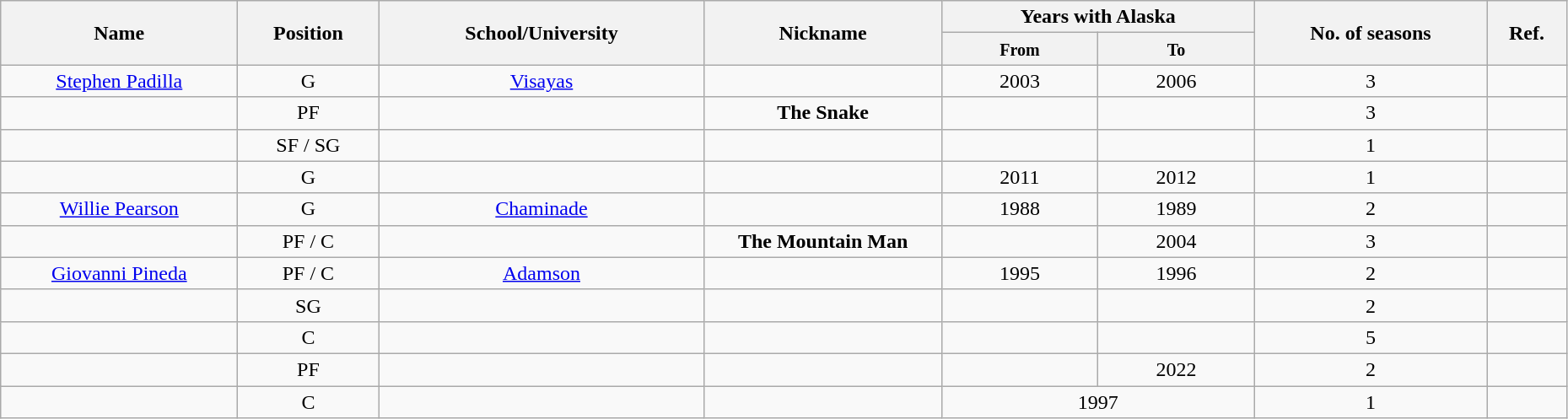<table class="wikitable sortable" style="text-align:center" width="98%">
<tr>
<th style="width:180px;" rowspan="2">Name</th>
<th rowspan="2">Position</th>
<th style="width:250px;" rowspan="2">School/University</th>
<th style="width:180px;" rowspan="2">Nickname</th>
<th style="width:180px; text-align:center;" colspan="2">Years with Alaska</th>
<th rowspan="2">No. of seasons</th>
<th rowspan="2"; class=unsortable>Ref.</th>
</tr>
<tr>
<th style="width:10%; text-align:center;"><small>From</small></th>
<th style="width:10%; text-align:center;"><small>To</small></th>
</tr>
<tr>
<td><a href='#'>Stephen Padilla</a></td>
<td>G</td>
<td><a href='#'>Visayas</a></td>
<td></td>
<td>2003</td>
<td>2006</td>
<td>3</td>
<td></td>
</tr>
<tr>
<td></td>
<td>PF</td>
<td></td>
<td><strong>The Snake</strong></td>
<td></td>
<td></td>
<td>3</td>
<td></td>
</tr>
<tr>
<td></td>
<td>SF / SG</td>
<td></td>
<td></td>
<td></td>
<td></td>
<td>1</td>
<td></td>
</tr>
<tr>
<td></td>
<td>G</td>
<td></td>
<td></td>
<td>2011</td>
<td>2012</td>
<td>1</td>
<td></td>
</tr>
<tr>
<td><a href='#'>Willie Pearson</a></td>
<td>G</td>
<td><a href='#'>Chaminade</a></td>
<td></td>
<td>1988</td>
<td>1989</td>
<td>2</td>
<td></td>
</tr>
<tr>
<td></td>
<td>PF / C</td>
<td></td>
<td><strong>The Mountain Man</strong></td>
<td></td>
<td>2004</td>
<td>3</td>
<td></td>
</tr>
<tr>
<td><a href='#'>Giovanni Pineda</a></td>
<td>PF / C</td>
<td><a href='#'>Adamson</a></td>
<td></td>
<td>1995</td>
<td>1996</td>
<td>2</td>
<td></td>
</tr>
<tr>
<td></td>
<td>SG</td>
<td></td>
<td></td>
<td></td>
<td></td>
<td>2</td>
<td></td>
</tr>
<tr>
<td></td>
<td>C</td>
<td></td>
<td></td>
<td></td>
<td></td>
<td>5</td>
<td></td>
</tr>
<tr>
<td></td>
<td>PF</td>
<td></td>
<td></td>
<td></td>
<td>2022</td>
<td>2</td>
<td></td>
</tr>
<tr>
<td></td>
<td>C</td>
<td></td>
<td></td>
<td colspan="2">1997</td>
<td>1</td>
<td></td>
</tr>
</table>
